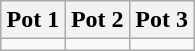<table class="wikitable">
<tr>
<th width=33%>Pot 1</th>
<th width=33%>Pot 2</th>
<th width=33%>Pot 3</th>
</tr>
<tr>
<td valign=top></td>
<td valign=top></td>
<td valign=top></td>
</tr>
</table>
